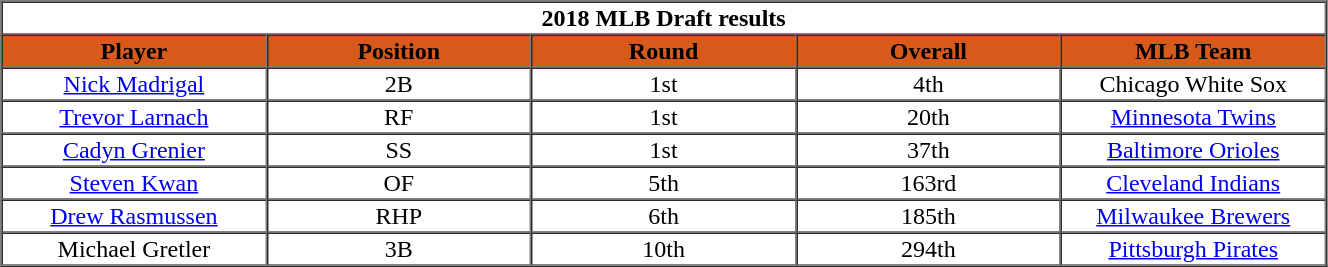<table cellpadding="1" border="1" cellspacing="0" width="70%">
<tr>
<th colspan="5">2018 MLB Draft results</th>
</tr>
<tr>
<th bgcolor="#d85a1a" width="20%"><span>Player</span></th>
<th bgcolor="#d85a1a" width="20%"><span>Position</span></th>
<th bgcolor="#d85a1a" width="20%"><span>Round</span></th>
<th bgcolor="#d85a1a" width="20%"><span>Overall</span></th>
<th bgcolor="#d85a1a" width="20%"><span>MLB Team</span></th>
</tr>
<tr align="center">
<td><a href='#'>Nick Madrigal</a></td>
<td>2B</td>
<td>1st</td>
<td>4th</td>
<td>Chicago White Sox</td>
</tr>
<tr align="center">
<td><a href='#'>Trevor Larnach</a></td>
<td>RF</td>
<td>1st</td>
<td>20th</td>
<td><a href='#'>Minnesota Twins</a></td>
</tr>
<tr align="center">
<td><a href='#'>Cadyn Grenier</a></td>
<td>SS</td>
<td>1st</td>
<td>37th</td>
<td><a href='#'>Baltimore Orioles</a></td>
</tr>
<tr align="center">
<td><a href='#'>Steven Kwan</a></td>
<td>OF</td>
<td>5th</td>
<td>163rd</td>
<td><a href='#'>Cleveland Indians</a></td>
</tr>
<tr align="center">
<td><a href='#'>Drew Rasmussen</a></td>
<td>RHP</td>
<td>6th</td>
<td>185th</td>
<td><a href='#'>Milwaukee Brewers</a></td>
</tr>
<tr align="center">
<td>Michael Gretler</td>
<td>3B</td>
<td>10th</td>
<td>294th</td>
<td><a href='#'>Pittsburgh Pirates</a></td>
</tr>
</table>
